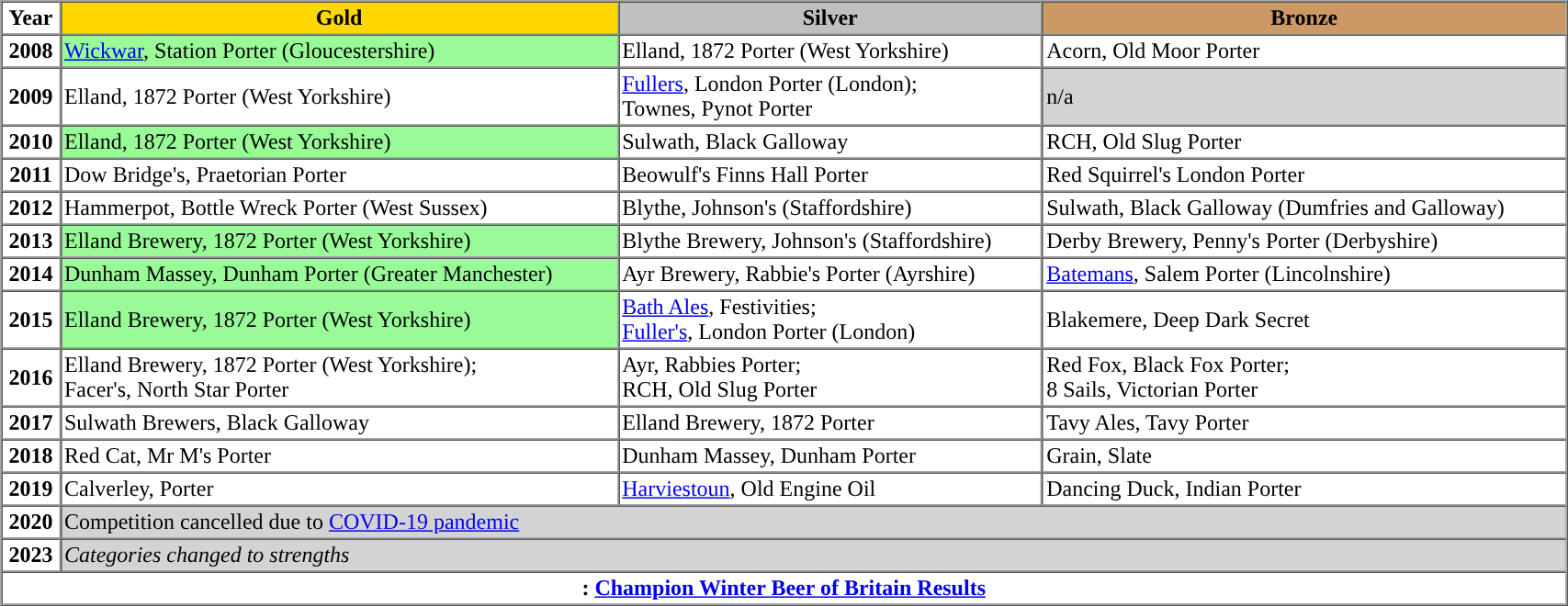<table | width=90% border=1 cellpadding=2 cellspacing=0>
<tr>
<th>Year</th>
<th style="background:gold;"><strong>Gold</strong></th>
<th style="background:silver;"><strong>Silver</strong></th>
<th style="background:#c96;"><strong>Bronze</strong></th>
</tr>
<tr>
<th>2008</th>
<td style="background:palegreen;"><a href='#'>Wickwar</a>, Station Porter (Gloucestershire)</td>
<td>Elland, 1872 Porter (West Yorkshire)</td>
<td>Acorn, Old Moor Porter</td>
</tr>
<tr>
<th>2009</th>
<td>Elland, 1872 Porter (West Yorkshire)</td>
<td><a href='#'>Fullers</a>, London Porter (London);<br> Townes, Pynot Porter</td>
<td style="background:lightgray;">n/a</td>
</tr>
<tr>
<th>2010</th>
<td style="background:palegreen;">Elland, 1872 Porter (West Yorkshire)</td>
<td>Sulwath, Black Galloway</td>
<td>RCH, Old Slug Porter</td>
</tr>
<tr>
<th>2011</th>
<td>Dow Bridge's, Praetorian Porter</td>
<td>Beowulf's Finns Hall Porter</td>
<td>Red Squirrel's London Porter</td>
</tr>
<tr>
<th>2012</th>
<td>Hammerpot, Bottle Wreck Porter (West Sussex)</td>
<td>Blythe, Johnson's (Staffordshire)</td>
<td>Sulwath, Black Galloway (Dumfries and Galloway)</td>
</tr>
<tr>
<th>2013</th>
<td style="background:palegreen;">Elland Brewery, 1872 Porter (West Yorkshire)</td>
<td>Blythe Brewery, Johnson's (Staffordshire)</td>
<td>Derby Brewery, Penny's Porter (Derbyshire)</td>
</tr>
<tr>
<th>2014</th>
<td style="background:palegreen;">Dunham Massey, Dunham Porter (Greater Manchester)</td>
<td>Ayr Brewery, Rabbie's Porter (Ayrshire)</td>
<td><a href='#'>Batemans</a>, Salem Porter (Lincolnshire)</td>
</tr>
<tr>
<th>2015</th>
<td style="background:palegreen;">Elland Brewery, 1872 Porter (West Yorkshire)</td>
<td><a href='#'>Bath Ales</a>, Festivities; <br> <a href='#'>Fuller's</a>, London Porter (London)</td>
<td>Blakemere, Deep Dark Secret</td>
</tr>
<tr>
<th>2016</th>
<td>Elland Brewery, 1872 Porter (West Yorkshire);<br> Facer's, North Star Porter</td>
<td>Ayr, Rabbies Porter;<br> RCH, Old Slug Porter</td>
<td>Red Fox, Black Fox Porter;<br> 8 Sails, Victorian Porter</td>
</tr>
<tr>
<th>2017</th>
<td>Sulwath Brewers, Black Galloway</td>
<td>Elland Brewery, 1872 Porter</td>
<td>Tavy Ales, Tavy Porter</td>
</tr>
<tr>
<th>2018</th>
<td>Red Cat, Mr M's Porter</td>
<td>Dunham Massey, Dunham Porter</td>
<td>Grain, Slate</td>
</tr>
<tr>
<th>2019</th>
<td>Calverley, Porter </td>
<td><a href='#'>Harviestoun</a>, Old Engine Oil</td>
<td>Dancing Duck, Indian Porter</td>
</tr>
<tr>
<th>2020</th>
<td style="background:lightgray;" colspan="3">Competition cancelled due to <a href='#'>COVID-19 pandemic</a></td>
</tr>
<tr>
<th>2023</th>
<td style="background:lightgray;" colspan="3"><em>Categories changed to strengths</em></td>
</tr>
<tr>
<th colspan="4">: <a href='#'>Champion Winter Beer of Britain Results</a></th>
</tr>
</table>
